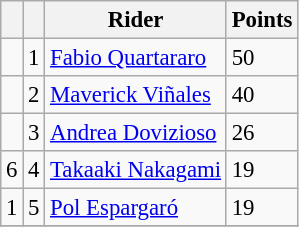<table class="wikitable" style="font-size: 95%;">
<tr>
<th></th>
<th></th>
<th>Rider</th>
<th>Points</th>
</tr>
<tr>
<td></td>
<td align=center>1</td>
<td> <a href='#'>Fabio Quartararo</a></td>
<td align=left>50</td>
</tr>
<tr>
<td></td>
<td align=center>2</td>
<td> <a href='#'>Maverick Viñales</a></td>
<td align=left>40</td>
</tr>
<tr>
<td></td>
<td align=center>3</td>
<td> <a href='#'>Andrea Dovizioso</a></td>
<td align=left>26</td>
</tr>
<tr>
<td> 6</td>
<td align=center>4</td>
<td> <a href='#'>Takaaki Nakagami</a></td>
<td align=left>19</td>
</tr>
<tr>
<td> 1</td>
<td align=center>5</td>
<td> <a href='#'>Pol Espargaró</a></td>
<td align=left>19</td>
</tr>
<tr>
</tr>
</table>
